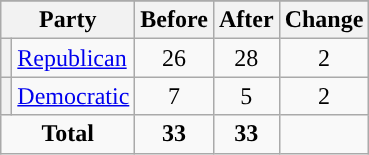<table class="wikitable" style="text-align:center;">
<tr>
</tr>
<tr>
<th colspan=2>Party</th>
<th>Before</th>
<th>After</th>
<th>Change</th>
</tr>
<tr>
<th style="background-color:"></th>
<td style="text-align:left;"><a href='#'>Republican</a></td>
<td>26</td>
<td>28</td>
<td> 2</td>
</tr>
<tr>
<th style="background-color:"></th>
<td style="text-align:left;"><a href='#'>Democratic</a></td>
<td>7</td>
<td>5</td>
<td> 2</td>
</tr>
<tr>
<td colspan=2><strong>Total</strong></td>
<td><strong>33</strong></td>
<td><strong>33</strong></td>
<td></td>
</tr>
</table>
